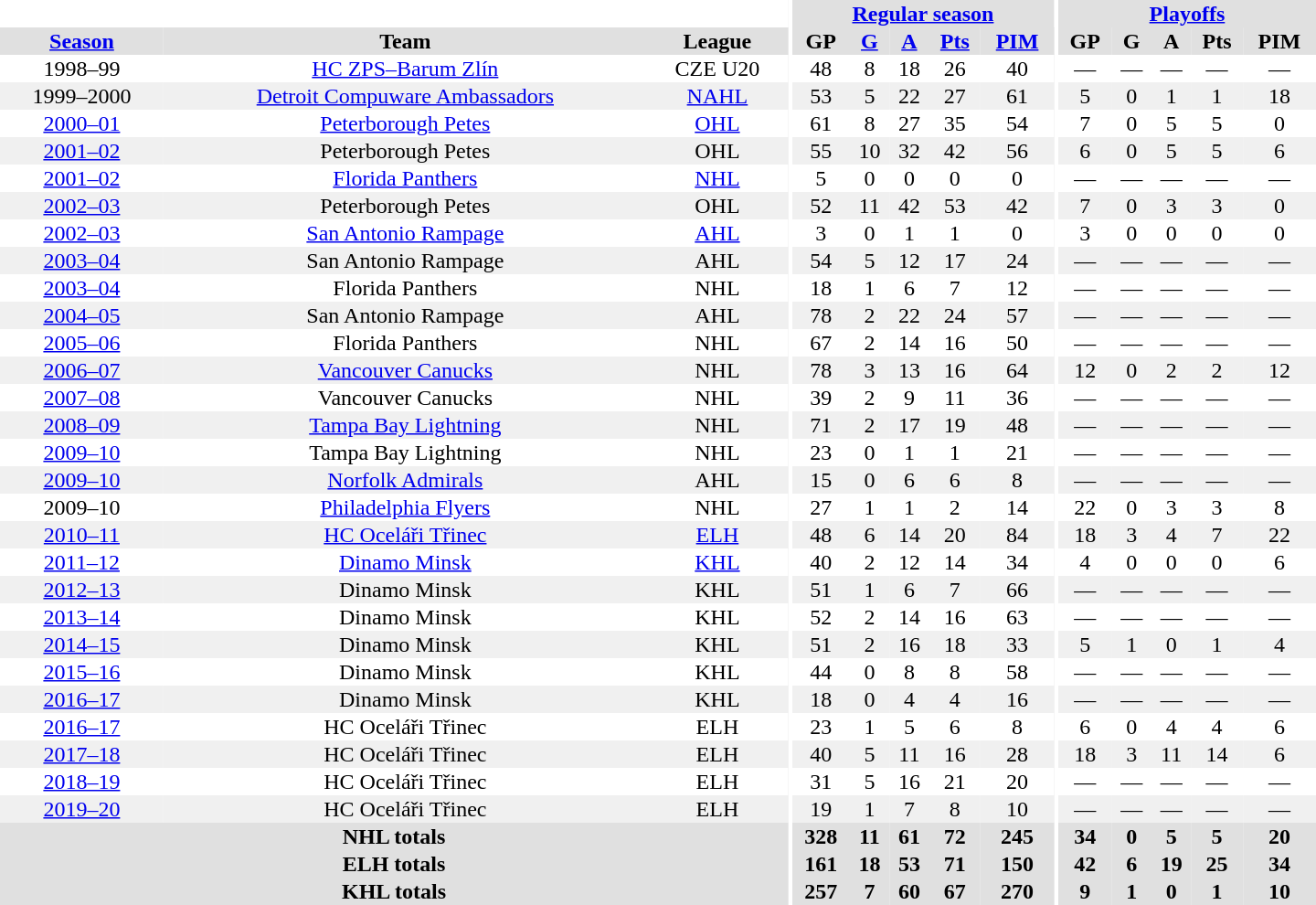<table border="0" cellpadding="1" cellspacing="0" style="text-align:center; width:60em">
<tr bgcolor="#e0e0e0">
<th colspan="3" bgcolor="#ffffff"></th>
<th rowspan="99" bgcolor="#ffffff"></th>
<th colspan="5"><a href='#'>Regular season</a></th>
<th rowspan="99" bgcolor="#ffffff"></th>
<th colspan="5"><a href='#'>Playoffs</a></th>
</tr>
<tr bgcolor="#e0e0e0">
<th><a href='#'>Season</a></th>
<th>Team</th>
<th>League</th>
<th>GP</th>
<th><a href='#'>G</a></th>
<th><a href='#'>A</a></th>
<th><a href='#'>Pts</a></th>
<th><a href='#'>PIM</a></th>
<th>GP</th>
<th>G</th>
<th>A</th>
<th>Pts</th>
<th>PIM</th>
</tr>
<tr>
<td>1998–99</td>
<td><a href='#'>HC ZPS–Barum Zlín</a></td>
<td>CZE U20</td>
<td>48</td>
<td>8</td>
<td>18</td>
<td>26</td>
<td>40</td>
<td>—</td>
<td>—</td>
<td>—</td>
<td>—</td>
<td>—</td>
</tr>
<tr bgcolor="#f0f0f0">
<td>1999–2000</td>
<td><a href='#'>Detroit Compuware Ambassadors</a></td>
<td><a href='#'>NAHL</a></td>
<td>53</td>
<td>5</td>
<td>22</td>
<td>27</td>
<td>61</td>
<td>5</td>
<td>0</td>
<td>1</td>
<td>1</td>
<td>18</td>
</tr>
<tr>
<td><a href='#'>2000–01</a></td>
<td><a href='#'>Peterborough Petes</a></td>
<td><a href='#'>OHL</a></td>
<td>61</td>
<td>8</td>
<td>27</td>
<td>35</td>
<td>54</td>
<td>7</td>
<td>0</td>
<td>5</td>
<td>5</td>
<td>0</td>
</tr>
<tr bgcolor="#f0f0f0">
<td><a href='#'>2001–02</a></td>
<td>Peterborough Petes</td>
<td>OHL</td>
<td>55</td>
<td>10</td>
<td>32</td>
<td>42</td>
<td>56</td>
<td>6</td>
<td>0</td>
<td>5</td>
<td>5</td>
<td>6</td>
</tr>
<tr>
<td><a href='#'>2001–02</a></td>
<td><a href='#'>Florida Panthers</a></td>
<td><a href='#'>NHL</a></td>
<td>5</td>
<td>0</td>
<td>0</td>
<td>0</td>
<td>0</td>
<td>—</td>
<td>—</td>
<td>—</td>
<td>—</td>
<td>—</td>
</tr>
<tr bgcolor="#f0f0f0">
<td><a href='#'>2002–03</a></td>
<td>Peterborough Petes</td>
<td>OHL</td>
<td>52</td>
<td>11</td>
<td>42</td>
<td>53</td>
<td>42</td>
<td>7</td>
<td>0</td>
<td>3</td>
<td>3</td>
<td>0</td>
</tr>
<tr>
<td><a href='#'>2002–03</a></td>
<td><a href='#'>San Antonio Rampage</a></td>
<td><a href='#'>AHL</a></td>
<td>3</td>
<td>0</td>
<td>1</td>
<td>1</td>
<td>0</td>
<td>3</td>
<td>0</td>
<td>0</td>
<td>0</td>
<td>0</td>
</tr>
<tr bgcolor="#f0f0f0">
<td><a href='#'>2003–04</a></td>
<td>San Antonio Rampage</td>
<td>AHL</td>
<td>54</td>
<td>5</td>
<td>12</td>
<td>17</td>
<td>24</td>
<td>—</td>
<td>—</td>
<td>—</td>
<td>—</td>
<td>—</td>
</tr>
<tr>
<td><a href='#'>2003–04</a></td>
<td>Florida Panthers</td>
<td>NHL</td>
<td>18</td>
<td>1</td>
<td>6</td>
<td>7</td>
<td>12</td>
<td>—</td>
<td>—</td>
<td>—</td>
<td>—</td>
<td>—</td>
</tr>
<tr bgcolor="#f0f0f0">
<td><a href='#'>2004–05</a></td>
<td>San Antonio Rampage</td>
<td>AHL</td>
<td>78</td>
<td>2</td>
<td>22</td>
<td>24</td>
<td>57</td>
<td>—</td>
<td>—</td>
<td>—</td>
<td>—</td>
<td>—</td>
</tr>
<tr>
<td><a href='#'>2005–06</a></td>
<td>Florida Panthers</td>
<td>NHL</td>
<td>67</td>
<td>2</td>
<td>14</td>
<td>16</td>
<td>50</td>
<td>—</td>
<td>—</td>
<td>—</td>
<td>—</td>
<td>—</td>
</tr>
<tr bgcolor="#f0f0f0">
<td><a href='#'>2006–07</a></td>
<td><a href='#'>Vancouver Canucks</a></td>
<td>NHL</td>
<td>78</td>
<td>3</td>
<td>13</td>
<td>16</td>
<td>64</td>
<td>12</td>
<td>0</td>
<td>2</td>
<td>2</td>
<td>12</td>
</tr>
<tr>
<td><a href='#'>2007–08</a></td>
<td>Vancouver Canucks</td>
<td>NHL</td>
<td>39</td>
<td>2</td>
<td>9</td>
<td>11</td>
<td>36</td>
<td>—</td>
<td>—</td>
<td>—</td>
<td>—</td>
<td>—</td>
</tr>
<tr bgcolor="#f0f0f0">
<td><a href='#'>2008–09</a></td>
<td><a href='#'>Tampa Bay Lightning</a></td>
<td>NHL</td>
<td>71</td>
<td>2</td>
<td>17</td>
<td>19</td>
<td>48</td>
<td>—</td>
<td>—</td>
<td>—</td>
<td>—</td>
<td>—</td>
</tr>
<tr>
<td><a href='#'>2009–10</a></td>
<td>Tampa Bay Lightning</td>
<td>NHL</td>
<td>23</td>
<td>0</td>
<td>1</td>
<td>1</td>
<td>21</td>
<td>—</td>
<td>—</td>
<td>—</td>
<td>—</td>
<td>—</td>
</tr>
<tr bgcolor="#f0f0f0">
<td><a href='#'>2009–10</a></td>
<td><a href='#'>Norfolk Admirals</a></td>
<td>AHL</td>
<td>15</td>
<td>0</td>
<td>6</td>
<td>6</td>
<td>8</td>
<td>—</td>
<td>—</td>
<td>—</td>
<td>—</td>
<td>—</td>
</tr>
<tr>
<td>2009–10</td>
<td><a href='#'>Philadelphia Flyers</a></td>
<td>NHL</td>
<td>27</td>
<td>1</td>
<td>1</td>
<td>2</td>
<td>14</td>
<td>22</td>
<td>0</td>
<td>3</td>
<td>3</td>
<td>8</td>
</tr>
<tr bgcolor="#f0f0f0">
<td><a href='#'>2010–11</a></td>
<td><a href='#'>HC Oceláři Třinec</a></td>
<td><a href='#'>ELH</a></td>
<td>48</td>
<td>6</td>
<td>14</td>
<td>20</td>
<td>84</td>
<td>18</td>
<td>3</td>
<td>4</td>
<td>7</td>
<td>22</td>
</tr>
<tr>
<td><a href='#'>2011–12</a></td>
<td><a href='#'>Dinamo Minsk</a></td>
<td><a href='#'>KHL</a></td>
<td>40</td>
<td>2</td>
<td>12</td>
<td>14</td>
<td>34</td>
<td>4</td>
<td>0</td>
<td>0</td>
<td>0</td>
<td>6</td>
</tr>
<tr bgcolor="#f0f0f0">
<td><a href='#'>2012–13</a></td>
<td>Dinamo Minsk</td>
<td>KHL</td>
<td>51</td>
<td>1</td>
<td>6</td>
<td>7</td>
<td>66</td>
<td>—</td>
<td>—</td>
<td>—</td>
<td>—</td>
<td>—</td>
</tr>
<tr>
<td><a href='#'>2013–14</a></td>
<td>Dinamo Minsk</td>
<td>KHL</td>
<td>52</td>
<td>2</td>
<td>14</td>
<td>16</td>
<td>63</td>
<td>—</td>
<td>—</td>
<td>—</td>
<td>—</td>
<td>—</td>
</tr>
<tr bgcolor="#f0f0f0">
<td><a href='#'>2014–15</a></td>
<td>Dinamo Minsk</td>
<td>KHL</td>
<td>51</td>
<td>2</td>
<td>16</td>
<td>18</td>
<td>33</td>
<td>5</td>
<td>1</td>
<td>0</td>
<td>1</td>
<td>4</td>
</tr>
<tr>
<td><a href='#'>2015–16</a></td>
<td>Dinamo Minsk</td>
<td>KHL</td>
<td>44</td>
<td>0</td>
<td>8</td>
<td>8</td>
<td>58</td>
<td>—</td>
<td>—</td>
<td>—</td>
<td>—</td>
<td>—</td>
</tr>
<tr bgcolor="#f0f0f0">
<td><a href='#'>2016–17</a></td>
<td>Dinamo Minsk</td>
<td>KHL</td>
<td>18</td>
<td>0</td>
<td>4</td>
<td>4</td>
<td>16</td>
<td>—</td>
<td>—</td>
<td>—</td>
<td>—</td>
<td>—</td>
</tr>
<tr>
<td><a href='#'>2016–17</a></td>
<td>HC Oceláři Třinec</td>
<td>ELH</td>
<td>23</td>
<td>1</td>
<td>5</td>
<td>6</td>
<td>8</td>
<td>6</td>
<td>0</td>
<td>4</td>
<td>4</td>
<td>6</td>
</tr>
<tr bgcolor="#f0f0f0">
<td><a href='#'>2017–18</a></td>
<td>HC Oceláři Třinec</td>
<td>ELH</td>
<td>40</td>
<td>5</td>
<td>11</td>
<td>16</td>
<td>28</td>
<td>18</td>
<td>3</td>
<td>11</td>
<td>14</td>
<td>6</td>
</tr>
<tr>
<td><a href='#'>2018–19</a></td>
<td>HC Oceláři Třinec</td>
<td>ELH</td>
<td>31</td>
<td>5</td>
<td>16</td>
<td>21</td>
<td>20</td>
<td>—</td>
<td>—</td>
<td>—</td>
<td>—</td>
<td>—</td>
</tr>
<tr bgcolor="#f0f0f0">
<td><a href='#'>2019–20</a></td>
<td>HC Oceláři Třinec</td>
<td>ELH</td>
<td>19</td>
<td>1</td>
<td>7</td>
<td>8</td>
<td>10</td>
<td>—</td>
<td>—</td>
<td>—</td>
<td>—</td>
<td>—</td>
</tr>
<tr bgcolor="#e0e0e0">
<th colspan="3">NHL totals</th>
<th>328</th>
<th>11</th>
<th>61</th>
<th>72</th>
<th>245</th>
<th>34</th>
<th>0</th>
<th>5</th>
<th>5</th>
<th>20</th>
</tr>
<tr bgcolor="#e0e0e0">
<th colspan="3">ELH totals</th>
<th>161</th>
<th>18</th>
<th>53</th>
<th>71</th>
<th>150</th>
<th>42</th>
<th>6</th>
<th>19</th>
<th>25</th>
<th>34</th>
</tr>
<tr bgcolor="#e0e0e0">
<th colspan="3">KHL totals</th>
<th>257</th>
<th>7</th>
<th>60</th>
<th>67</th>
<th>270</th>
<th>9</th>
<th>1</th>
<th>0</th>
<th>1</th>
<th>10</th>
</tr>
</table>
